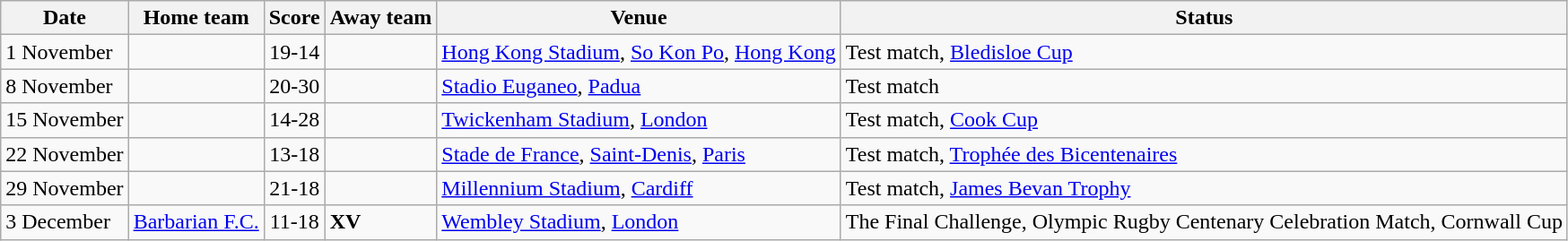<table class="wikitable">
<tr>
<th>Date</th>
<th>Home team</th>
<th>Score</th>
<th>Away team</th>
<th>Venue</th>
<th>Status</th>
</tr>
<tr>
<td>1 November</td>
<td align=right><strong></strong></td>
<td align=center>19-14</td>
<td></td>
<td><a href='#'>Hong Kong Stadium</a>, <a href='#'>So Kon Po</a>,  <a href='#'>Hong Kong</a></td>
<td>Test match, <a href='#'>Bledisloe Cup</a></td>
</tr>
<tr>
<td>8 November</td>
<td align=right></td>
<td align=center>20-30</td>
<td><strong></strong></td>
<td><a href='#'>Stadio Euganeo</a>, <a href='#'>Padua</a></td>
<td>Test match</td>
</tr>
<tr>
<td>15 November</td>
<td align=right></td>
<td align=center>14-28</td>
<td><strong></strong></td>
<td><a href='#'>Twickenham Stadium</a>, <a href='#'>London</a></td>
<td>Test match, <a href='#'>Cook Cup</a></td>
</tr>
<tr>
<td>22 November</td>
<td align=right></td>
<td align=center>13-18</td>
<td><strong></strong></td>
<td><a href='#'>Stade de France</a>, <a href='#'>Saint-Denis</a>, <a href='#'>Paris</a></td>
<td>Test match, <a href='#'>Trophée des Bicentenaires</a></td>
</tr>
<tr>
<td>29 November</td>
<td align=right><strong></strong></td>
<td align=center>21-18</td>
<td></td>
<td><a href='#'>Millennium Stadium</a>, <a href='#'>Cardiff</a></td>
<td>Test match, <a href='#'>James Bevan Trophy</a></td>
</tr>
<tr>
<td>3 December</td>
<td align=right><a href='#'>Barbarian F.C.</a></td>
<td align=center>11-18</td>
<td><strong> XV</strong></td>
<td><a href='#'>Wembley Stadium</a>, <a href='#'>London</a></td>
<td>The Final Challenge, Olympic Rugby Centenary Celebration Match, Cornwall Cup</td>
</tr>
</table>
